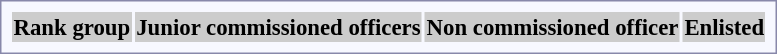<table style="border:1px solid #8888aa; background-color:#f7f8ff; padding:5px; font-size:95%; margin: 0px 12px 12px 0px;">
<tr style="background:#ccc;">
<th>Rank group</th>
<th colspan=10>Junior commissioned officers</th>
<th colspan=12>Non commissioned officer</th>
<th colspan=14>Enlisted<br></th>
</tr>
</table>
